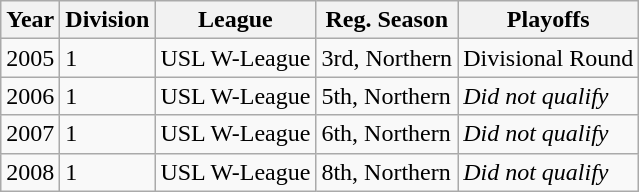<table class="wikitable">
<tr>
<th>Year</th>
<th>Division</th>
<th>League</th>
<th>Reg. Season</th>
<th>Playoffs</th>
</tr>
<tr>
<td>2005</td>
<td>1</td>
<td>USL W-League</td>
<td>3rd, Northern</td>
<td>Divisional Round</td>
</tr>
<tr>
<td>2006</td>
<td>1</td>
<td>USL W-League</td>
<td>5th, Northern</td>
<td><em>Did not qualify</em></td>
</tr>
<tr>
<td>2007</td>
<td>1</td>
<td>USL W-League</td>
<td>6th, Northern</td>
<td><em>Did not qualify</em></td>
</tr>
<tr>
<td>2008</td>
<td>1</td>
<td>USL W-League</td>
<td>8th, Northern</td>
<td><em>Did not qualify</em></td>
</tr>
</table>
